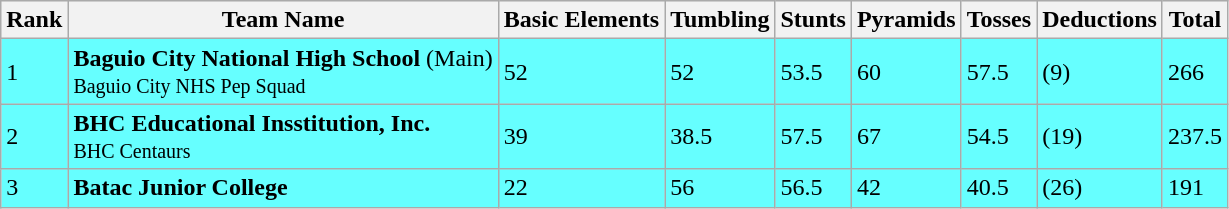<table class="wikitable" style="text align: center">
<tr bgcolor="#efefef">
<th>Rank</th>
<th>Team Name</th>
<th>Basic Elements</th>
<th>Tumbling</th>
<th>Stunts</th>
<th>Pyramids</th>
<th>Tosses</th>
<th>Deductions</th>
<th>Total</th>
</tr>
<tr bgcolor="66FFFF">
<td>1</td>
<td><strong>Baguio City National High School</strong> (Main) <br> <small> Baguio City NHS Pep Squad </small></td>
<td>52</td>
<td>52</td>
<td>53.5</td>
<td>60</td>
<td>57.5</td>
<td>(9)</td>
<td>266</td>
</tr>
<tr bgcolor="66FFFF">
<td>2</td>
<td><strong>BHC Educational Insstitution, Inc.</strong> <br> <small> BHC Centaurs </small></td>
<td>39</td>
<td>38.5</td>
<td>57.5</td>
<td>67</td>
<td>54.5</td>
<td>(19)</td>
<td>237.5</td>
</tr>
<tr bgcolor="66FFFF">
<td>3</td>
<td><strong>Batac Junior College</strong> <br> <small> </small></td>
<td>22</td>
<td>56</td>
<td>56.5</td>
<td>42</td>
<td>40.5</td>
<td>(26)</td>
<td>191</td>
</tr>
</table>
